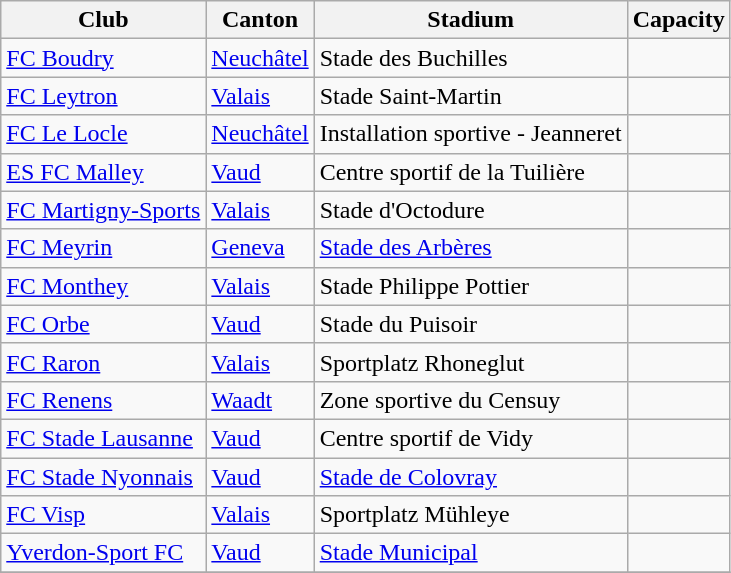<table class="wikitable">
<tr>
<th>Club</th>
<th>Canton</th>
<th>Stadium</th>
<th>Capacity</th>
</tr>
<tr>
<td><a href='#'>FC Boudry</a></td>
<td><a href='#'>Neuchâtel</a></td>
<td>Stade des Buchilles</td>
<td></td>
</tr>
<tr>
<td><a href='#'>FC Leytron</a></td>
<td><a href='#'>Valais</a></td>
<td>Stade Saint-Martin</td>
<td></td>
</tr>
<tr>
<td><a href='#'>FC Le Locle</a></td>
<td><a href='#'>Neuchâtel</a></td>
<td>Installation sportive - Jeanneret</td>
<td></td>
</tr>
<tr>
<td><a href='#'>ES FC Malley</a></td>
<td><a href='#'>Vaud</a></td>
<td>Centre sportif de la Tuilière</td>
<td></td>
</tr>
<tr>
<td><a href='#'>FC Martigny-Sports</a></td>
<td><a href='#'>Valais</a></td>
<td>Stade d'Octodure</td>
<td></td>
</tr>
<tr>
<td><a href='#'>FC Meyrin</a></td>
<td><a href='#'>Geneva</a></td>
<td><a href='#'>Stade des Arbères</a></td>
<td></td>
</tr>
<tr>
<td><a href='#'>FC Monthey</a></td>
<td><a href='#'>Valais</a></td>
<td>Stade Philippe Pottier</td>
<td></td>
</tr>
<tr>
<td><a href='#'>FC Orbe</a></td>
<td><a href='#'>Vaud</a></td>
<td>Stade du Puisoir</td>
<td></td>
</tr>
<tr>
<td><a href='#'>FC Raron</a></td>
<td><a href='#'>Valais</a></td>
<td>Sportplatz Rhoneglut</td>
<td></td>
</tr>
<tr>
<td><a href='#'>FC Renens</a></td>
<td><a href='#'>Waadt</a></td>
<td>Zone sportive du Censuy</td>
<td></td>
</tr>
<tr>
<td><a href='#'>FC Stade Lausanne</a></td>
<td><a href='#'>Vaud</a></td>
<td>Centre sportif de Vidy</td>
<td></td>
</tr>
<tr>
<td><a href='#'>FC Stade Nyonnais</a></td>
<td><a href='#'>Vaud</a></td>
<td><a href='#'>Stade de Colovray</a></td>
<td></td>
</tr>
<tr>
<td><a href='#'>FC Visp</a></td>
<td><a href='#'>Valais</a></td>
<td>Sportplatz Mühleye</td>
<td></td>
</tr>
<tr>
<td><a href='#'>Yverdon-Sport FC</a></td>
<td><a href='#'>Vaud</a></td>
<td><a href='#'>Stade Municipal</a></td>
<td></td>
</tr>
<tr>
</tr>
</table>
